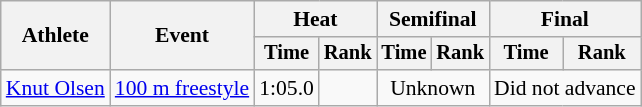<table class=wikitable style="font-size:90%;">
<tr>
<th rowspan=2>Athlete</th>
<th rowspan=2>Event</th>
<th colspan=2>Heat</th>
<th colspan=2>Semifinal</th>
<th colspan=2>Final</th>
</tr>
<tr style="font-size:95%">
<th>Time</th>
<th>Rank</th>
<th>Time</th>
<th>Rank</th>
<th>Time</th>
<th>Rank</th>
</tr>
<tr align=center>
<td align=left><a href='#'>Knut Olsen</a></td>
<td align=left><a href='#'>100 m freestyle</a></td>
<td>1:05.0</td>
<td></td>
<td colspan=2>Unknown</td>
<td colspan=2>Did not advance</td>
</tr>
</table>
